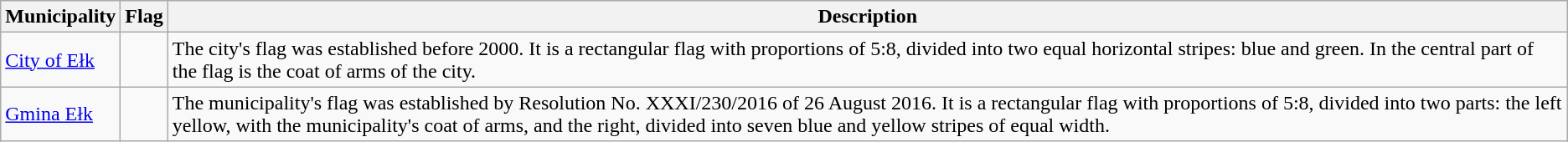<table class="wikitable">
<tr>
<th>Municipality</th>
<th>Flag</th>
<th>Description</th>
</tr>
<tr>
<td><a href='#'>City of Ełk</a></td>
<td></td>
<td>The city's flag was established before 2000. It is a rectangular flag with proportions of 5:8, divided into two equal horizontal stripes: blue and green. In the central part of the flag is the coat of arms of the city.</td>
</tr>
<tr>
<td><a href='#'>Gmina Ełk</a></td>
<td></td>
<td>The municipality's flag was established by Resolution No. XXXI/230/2016 of 26 August 2016. It is a rectangular flag with proportions of 5:8, divided into two parts: the left yellow, with the municipality's coat of arms, and the right, divided into seven blue and yellow stripes of equal width.</td>
</tr>
</table>
